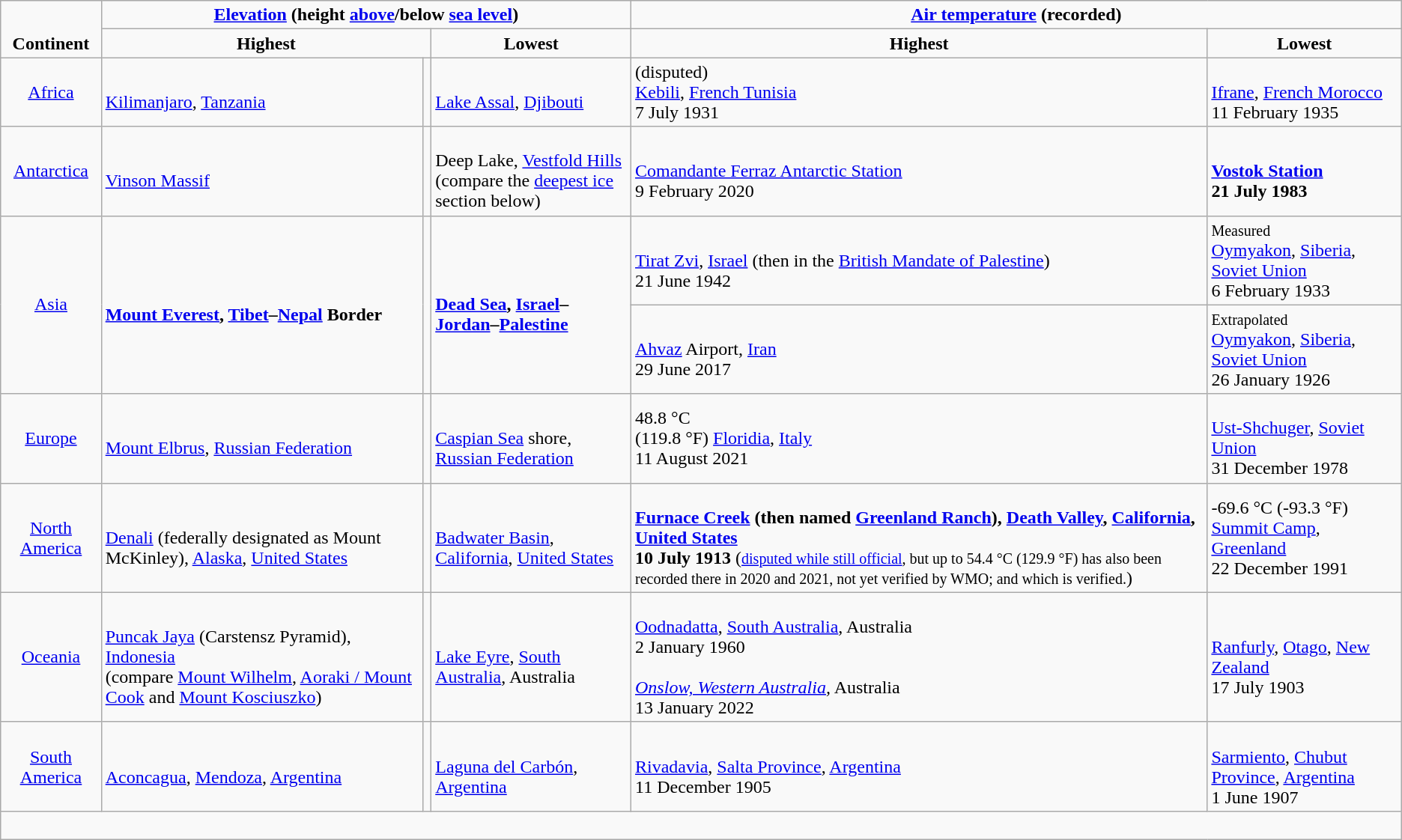<table class="wikitable" style="text-align:center;">
<tr>
<td rowspan="2" style="vertical-align:bottom;"><strong>Continent</strong></td>
<td colspan="3"><strong><a href='#'>Elevation</a> (height <a href='#'>above</a>/below <a href='#'>sea level</a>)</strong></td>
<td colspan="2"><strong><a href='#'>Air temperature</a> (recorded)</strong></td>
</tr>
<tr>
<td colspan="2"><strong>Highest</strong></td>
<td><strong>Lowest</strong></td>
<td><strong>Highest</strong></td>
<td><strong>Lowest</strong></td>
</tr>
<tr>
<td><a href='#'>Africa</a></td>
<td style="text-align:left;"><br><a href='#'>Kilimanjaro</a>, <a href='#'>Tanzania</a></td>
<td style="text-align:left;"></td>
<td style="text-align:left;"><br><a href='#'>Lake Assal</a>, <a href='#'>Djibouti</a></td>
<td style="text-align:left;"> (disputed)<br><a href='#'>Kebili</a>, <a href='#'>French Tunisia</a><br>7 July 1931</td>
<td style="text-align:left;"><br><a href='#'>Ifrane</a>, <a href='#'>French Morocco</a><br>11 February 1935</td>
</tr>
<tr>
<td><a href='#'>Antarctica</a></td>
<td style="text-align:left;"><br><a href='#'>Vinson Massif</a></td>
<td style="text-align:left;"></td>
<td style="text-align:left;"><br>Deep Lake, <a href='#'>Vestfold Hills</a><br>(compare the <a href='#'>deepest ice</a> section below)</td>
<td style="text-align:left;"><br><a href='#'>Comandante Ferraz Antarctic Station</a><br>9 February 2020</td>
<td style="text-align:left;"><strong><br><a href='#'>Vostok Station</a></strong><br><strong>21 July 1983</strong></td>
</tr>
<tr>
<td rowspan="2" style="vertical-align:center;"><a href='#'>Asia</a></td>
<td rowspan="2" style="vertical-align:center; text-align:left;"><strong><br><a href='#'>Mount Everest</a>, <a href='#'>Tibet</a>–<a href='#'>Nepal</a> Border </strong></td>
<td rowspan="2" style="vertical-align:center; text-align:left;"></td>
<td rowspan="2" style="vertical-align:center; text-align:left;"><strong><br><a href='#'>Dead Sea</a>, <a href='#'>Israel</a>–<a href='#'>Jordan</a>–<a href='#'>Palestine</a></strong></td>
<td style="vertical-align:center; text-align:left;"> <br><a href='#'>Tirat Zvi</a>, <a href='#'>Israel</a> (then in the <a href='#'>British Mandate of Palestine</a>)<br>21 June 1942</td>
<td style="text-align:left;"><small> Measured</small><br><a href='#'>Oymyakon</a>, <a href='#'>Siberia</a>, <a href='#'>Soviet Union</a><br>6 February 1933</td>
</tr>
<tr>
<td style="vertical-align:center; text-align:left;"> <br><a href='#'>Ahvaz</a> Airport, <a href='#'>Iran</a><br>29 June 2017</td>
<td style="text-align:left;"><small> Extrapolated</small><br><a href='#'>Oymyakon</a>, <a href='#'>Siberia</a>, <a href='#'>Soviet Union</a><br>26 January 1926</td>
</tr>
<tr>
<td><a href='#'>Europe</a></td>
<td style="text-align:left;"><br><a href='#'>Mount Elbrus</a>, <a href='#'>Russian Federation</a></td>
<td style="text-align:left;"></td>
<td style="text-align:left;"><br><a href='#'>Caspian Sea</a> shore, <a href='#'>Russian Federation</a></td>
<td style="text-align:left;">48.8 °C<br>(119.8 °F)
<a href='#'>Floridia</a>, <a href='#'>Italy</a><br>
11 August 2021</td>
<td style="text-align:left;"><br><a href='#'>Ust-Shchuger</a>, <a href='#'>Soviet Union</a><br>31 December 1978</td>
</tr>
<tr>
<td style="vertical-align:center;"><a href='#'>North America</a></td>
<td style="vertical-align:center; text-align:left;"><br><a href='#'>Denali</a> (federally designated as Mount McKinley), <a href='#'>Alaska</a>, <a href='#'>United States</a></td>
<td style="vertical-align:center; text-align:left;"></td>
<td style="vertical-align:center; text-align:left;"><br><a href='#'>Badwater Basin</a>, <a href='#'>California</a>, <a href='#'>United States</a></td>
<td style="vertical-align:center; text-align:left;"><strong><br><a href='#'>Furnace Creek</a> (then named <a href='#'>Greenland Ranch</a>), <a href='#'>Death Valley</a>, <a href='#'>California</a>, <a href='#'>United States</a><br>10 July 1913</strong> (<small><a href='#'>disputed while still official</a>, but up to 54.4 °C (129.9 °F) has also been recorded there in 2020 and 2021, not yet verified by WMO; and  which is verified.</small>) </td>
<td style="text-align:left;">-69.6 °C (-93.3 °F)<br><a href='#'>Summit Camp</a>, <a href='#'>Greenland</a><br>22 December 1991</td>
</tr>
<tr>
<td><a href='#'>Oceania</a></td>
<td style="text-align:left;"><br><a href='#'>Puncak Jaya</a> (Carstensz Pyramid), <a href='#'>Indonesia</a><br>(compare <a href='#'>Mount Wilhelm</a>, <a href='#'>Aoraki / Mount Cook</a> and <a href='#'>Mount Kosciuszko</a>)</td>
<td style="text-align:left;"></td>
<td style="text-align:left;"><br><a href='#'>Lake Eyre</a>, <a href='#'>South Australia</a>, Australia</td>
<td style="text-align:left;"><br><a href='#'>Oodnadatta</a>, <a href='#'>South Australia</a>, Australia<br>2 January 1960<br><br><em><a href='#'>Onslow, Western Australia</a>,</em> Australia<br>13 January 2022</td>
<td style="text-align:left;"><br><a href='#'>Ranfurly</a>, <a href='#'>Otago</a>, <a href='#'>New Zealand</a><br>17 July 1903</td>
</tr>
<tr>
<td><a href='#'>South America</a></td>
<td style="text-align:left;"><br><a href='#'>Aconcagua</a>, <a href='#'>Mendoza</a>, <a href='#'>Argentina</a></td>
<td style="text-align:left;"></td>
<td style="text-align:left;"><br><a href='#'>Laguna del Carbón</a>, <a href='#'>Argentina</a></td>
<td style="text-align:left;"><br><a href='#'>Rivadavia</a>, <a href='#'>Salta Province</a>, <a href='#'>Argentina</a><br>11 December 1905</td>
<td style="text-align:left;"><br><a href='#'>Sarmiento</a>, <a href='#'>Chubut Province</a>, <a href='#'>Argentina</a><br> 1 June 1907</td>
</tr>
<tr>
<td colspan="6" style="text-align:left;"><br><div></td>
</tr>
</table>
